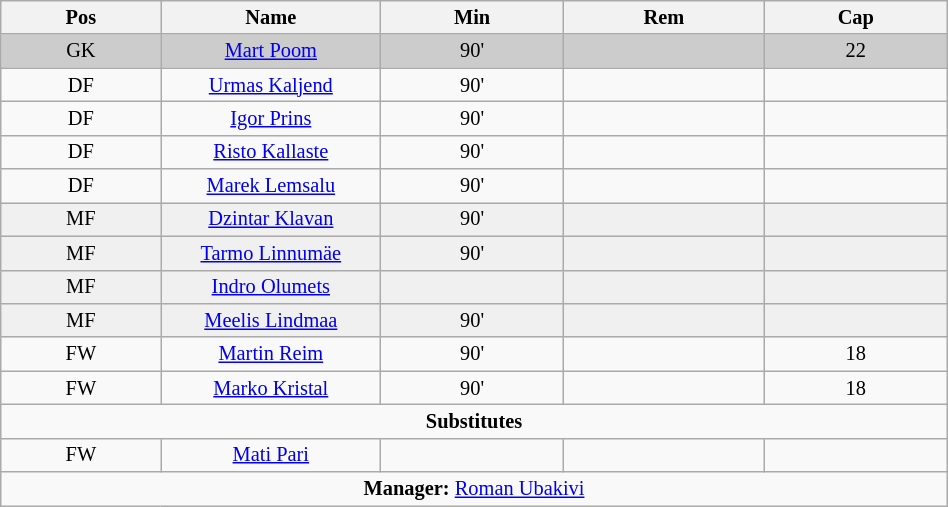<table class="wikitable collapsible collapsed" align="center" style="font-size:85%; text-align:center;" width="50%">
<tr>
<th>Pos</th>
<th width=140>Name</th>
<th>Min</th>
<th>Rem</th>
<th>Cap</th>
</tr>
<tr bgcolor="cccccc">
<td>GK</td>
<td><a href='#'>Mart Poom</a></td>
<td>90'</td>
<td></td>
<td>22</td>
</tr>
<tr>
<td>DF</td>
<td><a href='#'>Urmas Kaljend</a></td>
<td>90'</td>
<td></td>
<td></td>
</tr>
<tr>
<td>DF</td>
<td><a href='#'>Igor Prins</a></td>
<td>90'</td>
<td></td>
<td></td>
</tr>
<tr>
<td>DF</td>
<td><a href='#'>Risto Kallaste</a></td>
<td>90'</td>
<td></td>
<td></td>
</tr>
<tr>
<td>DF</td>
<td><a href='#'>Marek Lemsalu</a></td>
<td>90'</td>
<td></td>
<td></td>
</tr>
<tr bgcolor="#F0F0F0">
<td>MF</td>
<td><a href='#'>Dzintar Klavan</a></td>
<td>90'</td>
<td></td>
<td></td>
</tr>
<tr bgcolor="#F0F0F0">
<td>MF</td>
<td><a href='#'>Tarmo Linnumäe</a></td>
<td>90'</td>
<td></td>
<td></td>
</tr>
<tr bgcolor="#F0F0F0">
<td>MF</td>
<td><a href='#'>Indro Olumets</a></td>
<td></td>
<td></td>
<td></td>
</tr>
<tr bgcolor="#F0F0F0">
<td>MF</td>
<td><a href='#'>Meelis Lindmaa</a></td>
<td>90'</td>
<td></td>
<td></td>
</tr>
<tr>
<td>FW</td>
<td><a href='#'>Martin Reim</a></td>
<td>90'</td>
<td></td>
<td>18</td>
</tr>
<tr>
<td>FW</td>
<td><a href='#'>Marko Kristal</a></td>
<td>90'</td>
<td></td>
<td>18</td>
</tr>
<tr>
<td colspan=5 align=center><strong>Substitutes</strong></td>
</tr>
<tr>
<td>FW</td>
<td><a href='#'>Mati Pari</a></td>
<td></td>
<td></td>
<td></td>
</tr>
<tr>
<td colspan=5 align=center><strong>Manager:</strong>  <a href='#'>Roman Ubakivi</a></td>
</tr>
</table>
